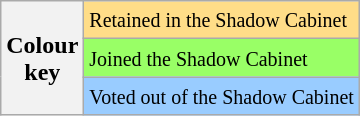<table class="wikitable">
<tr>
<th rowspan=3>Colour<br>key</th>
<td bgcolor=ffdd88><small>Retained in the Shadow Cabinet</small></td>
</tr>
<tr bgcolor=99ff66>
<td><small>Joined the Shadow Cabinet</small></td>
</tr>
<tr bgcolor=99ccff>
<td><small>Voted out of the Shadow Cabinet</small></td>
</tr>
</table>
